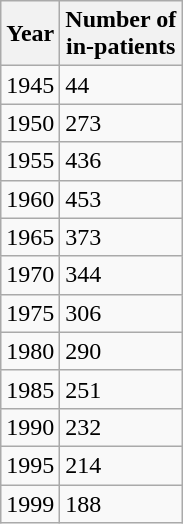<table class="wikitable" style="float:left; margin-right:1em">
<tr>
<th scope="col">Year<br></th>
<th scope="col">Number of<br>in-patients</th>
</tr>
<tr>
<td>1945</td>
<td>44</td>
</tr>
<tr>
<td>1950</td>
<td>273</td>
</tr>
<tr>
<td>1955</td>
<td>436</td>
</tr>
<tr>
<td>1960</td>
<td>453</td>
</tr>
<tr>
<td>1965</td>
<td>373</td>
</tr>
<tr>
<td>1970</td>
<td>344</td>
</tr>
<tr>
<td>1975</td>
<td>306</td>
</tr>
<tr>
<td>1980</td>
<td>290</td>
</tr>
<tr>
<td>1985</td>
<td>251</td>
</tr>
<tr>
<td>1990</td>
<td>232</td>
</tr>
<tr>
<td>1995</td>
<td>214</td>
</tr>
<tr>
<td>1999</td>
<td>188</td>
</tr>
</table>
